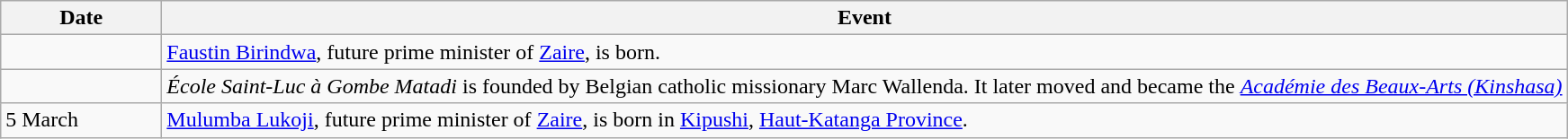<table class=wikitable>
<tr>
<th style="width:7em">Date</th>
<th>Event</th>
</tr>
<tr>
<td></td>
<td><a href='#'>Faustin Birindwa</a>, future prime minister of <a href='#'>Zaire</a>, is born.</td>
</tr>
<tr>
<td></td>
<td><em>École Saint-Luc à Gombe Matadi</em> is founded by Belgian catholic missionary Marc Wallenda. It later moved and became the <em><a href='#'>Académie des Beaux-Arts (Kinshasa)</a></em></td>
</tr>
<tr>
<td>5 March</td>
<td><a href='#'>Mulumba Lukoji</a>, future prime minister of <a href='#'>Zaire</a>, is born in <a href='#'>Kipushi</a>, <a href='#'>Haut-Katanga Province</a>.</td>
</tr>
</table>
